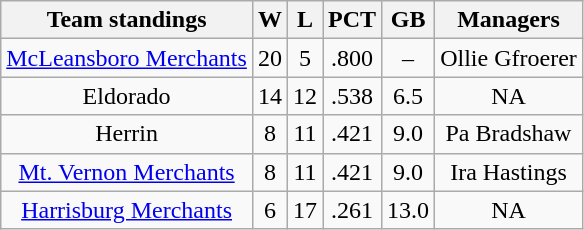<table class="wikitable">
<tr>
<th>Team standings</th>
<th>W</th>
<th>L</th>
<th>PCT</th>
<th>GB</th>
<th>Managers</th>
</tr>
<tr align=center>
<td><a href='#'>McLeansboro Merchants</a></td>
<td>20</td>
<td>5</td>
<td>.800</td>
<td>–</td>
<td>Ollie Gfroerer</td>
</tr>
<tr align=center>
<td>Eldorado</td>
<td>14</td>
<td>12</td>
<td>.538</td>
<td>6.5</td>
<td>NA</td>
</tr>
<tr align=center>
<td>Herrin</td>
<td>8</td>
<td>11</td>
<td>.421</td>
<td>9.0</td>
<td>Pa Bradshaw</td>
</tr>
<tr align=center>
<td><a href='#'>Mt. Vernon Merchants</a></td>
<td>8</td>
<td>11</td>
<td>.421</td>
<td>9.0</td>
<td>Ira Hastings</td>
</tr>
<tr align=center>
<td><a href='#'>Harrisburg Merchants</a></td>
<td>6</td>
<td>17</td>
<td>.261</td>
<td>13.0</td>
<td>NA</td>
</tr>
</table>
